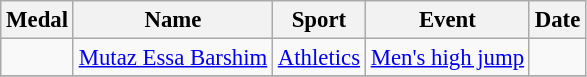<table class="wikitable sortable" style="font-size: 95%;">
<tr>
<th>Medal</th>
<th>Name</th>
<th>Sport</th>
<th>Event</th>
<th>Date</th>
</tr>
<tr>
<td></td>
<td><a href='#'>Mutaz Essa Barshim</a></td>
<td><a href='#'>Athletics</a></td>
<td><a href='#'>Men's high jump</a></td>
<td></td>
</tr>
<tr>
</tr>
</table>
